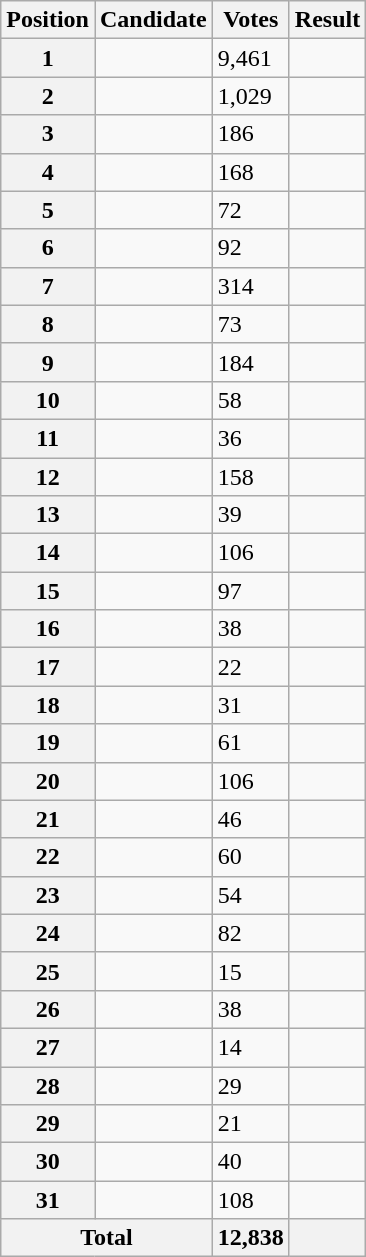<table class="wikitable sortable col3right">
<tr>
<th scope="col">Position</th>
<th scope="col">Candidate</th>
<th scope="col">Votes</th>
<th scope="col">Result</th>
</tr>
<tr>
<th scope="row">1</th>
<td></td>
<td>9,461</td>
<td></td>
</tr>
<tr>
<th scope="row">2</th>
<td></td>
<td>1,029</td>
<td></td>
</tr>
<tr>
<th scope="row">3</th>
<td></td>
<td>186</td>
<td></td>
</tr>
<tr>
<th scope="row">4</th>
<td></td>
<td>168</td>
<td></td>
</tr>
<tr>
<th scope="row">5</th>
<td></td>
<td>72</td>
<td></td>
</tr>
<tr>
<th scope="row">6</th>
<td></td>
<td>92</td>
<td></td>
</tr>
<tr>
<th scope="row">7</th>
<td></td>
<td>314</td>
<td></td>
</tr>
<tr>
<th scope="row">8</th>
<td></td>
<td>73</td>
<td></td>
</tr>
<tr>
<th scope="row">9</th>
<td></td>
<td>184</td>
<td></td>
</tr>
<tr>
<th scope="row">10</th>
<td></td>
<td>58</td>
<td></td>
</tr>
<tr>
<th scope="row">11</th>
<td></td>
<td>36</td>
<td></td>
</tr>
<tr>
<th scope="row">12</th>
<td></td>
<td>158</td>
<td></td>
</tr>
<tr>
<th scope="row">13</th>
<td></td>
<td>39</td>
<td></td>
</tr>
<tr>
<th scope="row">14</th>
<td></td>
<td>106</td>
<td></td>
</tr>
<tr>
<th scope="row">15</th>
<td></td>
<td>97</td>
<td></td>
</tr>
<tr>
<th scope="row">16</th>
<td></td>
<td>38</td>
<td></td>
</tr>
<tr>
<th scope="row">17</th>
<td></td>
<td>22</td>
<td></td>
</tr>
<tr>
<th scope="row">18</th>
<td></td>
<td>31</td>
<td></td>
</tr>
<tr>
<th scope="row">19</th>
<td></td>
<td>61</td>
<td></td>
</tr>
<tr>
<th scope="row">20</th>
<td></td>
<td>106</td>
<td></td>
</tr>
<tr>
<th scope="row">21</th>
<td></td>
<td>46</td>
<td></td>
</tr>
<tr>
<th scope="row">22</th>
<td></td>
<td>60</td>
<td></td>
</tr>
<tr>
<th scope="row">23</th>
<td></td>
<td>54</td>
<td></td>
</tr>
<tr>
<th scope="row">24</th>
<td></td>
<td>82</td>
<td></td>
</tr>
<tr>
<th scope="row">25</th>
<td></td>
<td>15</td>
<td></td>
</tr>
<tr>
<th scope="row">26</th>
<td></td>
<td>38</td>
<td></td>
</tr>
<tr>
<th scope="row">27</th>
<td></td>
<td>14</td>
<td></td>
</tr>
<tr>
<th scope="row">28</th>
<td></td>
<td>29</td>
<td></td>
</tr>
<tr>
<th scope="row">29</th>
<td></td>
<td>21</td>
<td></td>
</tr>
<tr>
<th scope="row">30</th>
<td></td>
<td>40</td>
<td></td>
</tr>
<tr>
<th scope="row">31</th>
<td></td>
<td>108</td>
<td></td>
</tr>
<tr class=sortbottom>
<th scope="row" colspan="2">Total</th>
<th style="text-align:right">12,838</th>
<th></th>
</tr>
</table>
